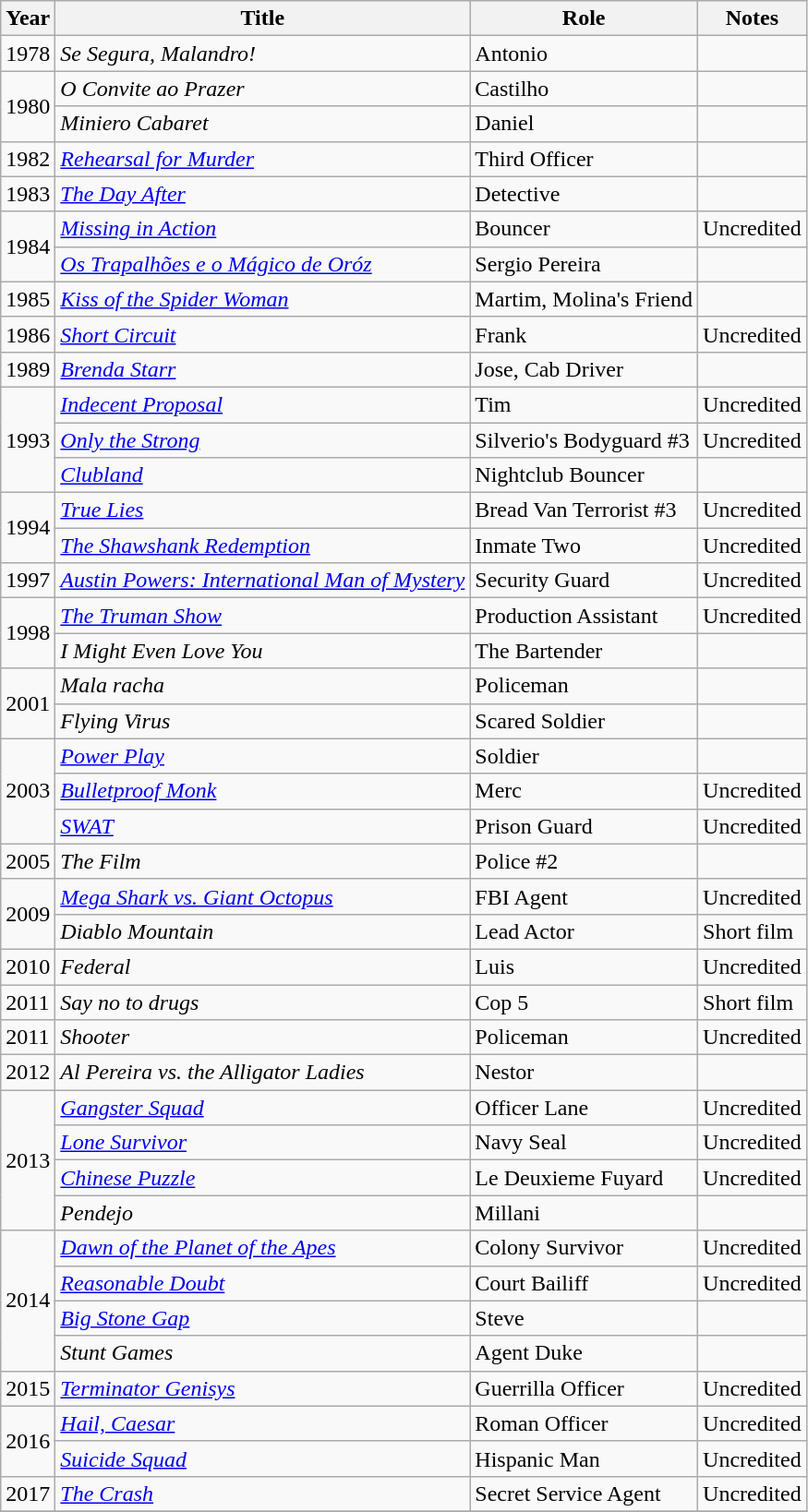<table class="wikitable sortable">
<tr>
<th>Year</th>
<th>Title</th>
<th>Role</th>
<th class="unsortable">Notes</th>
</tr>
<tr>
<td>1978</td>
<td><em>Se Segura, Malandro! </em></td>
<td>Antonio</td>
<td></td>
</tr>
<tr>
<td rowspan="2">1980</td>
<td><em>O Convite ao Prazer </em></td>
<td>Castilho</td>
<td></td>
</tr>
<tr>
<td><em>Miniero Cabaret</em></td>
<td>Daniel</td>
<td></td>
</tr>
<tr>
<td>1982</td>
<td><em><a href='#'>Rehearsal for Murder</a></em></td>
<td>Third Officer</td>
<td></td>
</tr>
<tr>
<td>1983</td>
<td><em><a href='#'>The Day After</a></em></td>
<td>Detective</td>
<td></td>
</tr>
<tr>
<td rowspan="2">1984</td>
<td><em><a href='#'>Missing in Action</a></em></td>
<td>Bouncer</td>
<td>Uncredited</td>
</tr>
<tr>
<td><em><a href='#'>Os Trapalhões e o Mágico de Oróz</a></em></td>
<td>Sergio Pereira</td>
<td></td>
</tr>
<tr>
<td>1985</td>
<td><em><a href='#'>Kiss of the Spider Woman</a></em></td>
<td>Martim, Molina's Friend</td>
<td></td>
</tr>
<tr>
<td>1986</td>
<td><em><a href='#'>Short Circuit</a></em></td>
<td>Frank</td>
<td>Uncredited</td>
</tr>
<tr>
<td>1989</td>
<td><em><a href='#'>Brenda Starr</a></em></td>
<td>Jose, Cab Driver</td>
<td></td>
</tr>
<tr>
<td rowspan="3">1993</td>
<td><em><a href='#'>Indecent Proposal</a></em></td>
<td>Tim</td>
<td>Uncredited</td>
</tr>
<tr>
<td><em><a href='#'>Only the Strong</a></em></td>
<td>Silverio's Bodyguard #3</td>
<td>Uncredited</td>
</tr>
<tr>
<td><em><a href='#'>Clubland</a></em></td>
<td>Nightclub Bouncer</td>
<td></td>
</tr>
<tr>
<td rowspan="2">1994</td>
<td><em><a href='#'>True Lies</a></em></td>
<td>Bread Van Terrorist #3</td>
<td>Uncredited</td>
</tr>
<tr>
<td><em><a href='#'>The Shawshank Redemption</a></em></td>
<td>Inmate Two</td>
<td>Uncredited</td>
</tr>
<tr>
<td>1997</td>
<td><em><a href='#'>Austin Powers: International Man of Mystery</a></em></td>
<td>Security Guard</td>
<td>Uncredited</td>
</tr>
<tr>
<td rowspan="2">1998</td>
<td><em><a href='#'>The Truman Show</a></em></td>
<td>Production Assistant</td>
<td>Uncredited</td>
</tr>
<tr>
<td><em>I Might Even Love You</em></td>
<td>The Bartender</td>
<td></td>
</tr>
<tr>
<td rowspan="2">2001</td>
<td><em>Mala racha</em></td>
<td>Policeman</td>
<td></td>
</tr>
<tr>
<td><em>Flying Virus</em></td>
<td>Scared Soldier</td>
<td></td>
</tr>
<tr>
<td rowspan="3">2003</td>
<td><em><a href='#'>Power Play</a></em></td>
<td>Soldier</td>
<td></td>
</tr>
<tr>
<td><em><a href='#'>Bulletproof Monk</a></em></td>
<td>Merc</td>
<td>Uncredited</td>
</tr>
<tr>
<td><em><a href='#'>SWAT</a></em></td>
<td>Prison Guard</td>
<td>Uncredited</td>
</tr>
<tr>
<td>2005</td>
<td><em>The Film</em></td>
<td>Police #2</td>
<td></td>
</tr>
<tr>
<td rowspan="2">2009</td>
<td><em><a href='#'>Mega Shark vs. Giant Octopus</a></em></td>
<td>FBI Agent</td>
<td>Uncredited</td>
</tr>
<tr>
<td><em>Diablo Mountain</em></td>
<td>Lead Actor</td>
<td>Short film</td>
</tr>
<tr>
<td>2010</td>
<td><em>Federal</em></td>
<td>Luis</td>
<td>Uncredited</td>
</tr>
<tr>
<td>2011</td>
<td><em>Say no to drugs</em></td>
<td>Cop 5</td>
<td>Short film</td>
</tr>
<tr>
<td>2011</td>
<td><em>Shooter </em></td>
<td>Policeman</td>
<td>Uncredited</td>
</tr>
<tr>
<td>2012</td>
<td><em>Al Pereira vs. the Alligator Ladies </em></td>
<td>Nestor</td>
<td></td>
</tr>
<tr>
<td rowspan="4">2013</td>
<td><em><a href='#'>Gangster Squad</a></em></td>
<td>Officer Lane</td>
<td>Uncredited</td>
</tr>
<tr>
<td><em><a href='#'>Lone Survivor</a></em></td>
<td>Navy Seal</td>
<td>Uncredited</td>
</tr>
<tr>
<td><em><a href='#'>Chinese Puzzle</a></em></td>
<td>Le Deuxieme Fuyard</td>
<td>Uncredited</td>
</tr>
<tr>
<td><em>Pendejo</em></td>
<td>Millani</td>
<td></td>
</tr>
<tr>
<td rowspan="4">2014</td>
<td><em><a href='#'>Dawn of the Planet of the Apes</a></em></td>
<td>Colony Survivor</td>
<td>Uncredited</td>
</tr>
<tr>
<td><em><a href='#'>Reasonable Doubt</a></em></td>
<td>Court Bailiff</td>
<td>Uncredited</td>
</tr>
<tr>
<td><em><a href='#'>Big Stone Gap</a></em></td>
<td>Steve</td>
<td></td>
</tr>
<tr>
<td><em>Stunt Games</em></td>
<td>Agent Duke</td>
<td></td>
</tr>
<tr>
<td>2015</td>
<td><em><a href='#'>Terminator Genisys</a></em></td>
<td>Guerrilla Officer</td>
<td>Uncredited</td>
</tr>
<tr>
<td rowspan="2">2016</td>
<td><em><a href='#'>Hail, Caesar</a></em></td>
<td>Roman Officer</td>
<td>Uncredited</td>
</tr>
<tr>
<td><em><a href='#'>Suicide Squad</a></em></td>
<td>Hispanic Man</td>
<td>Uncredited</td>
</tr>
<tr>
<td>2017</td>
<td><em><a href='#'>The Crash</a></em></td>
<td>Secret Service Agent</td>
<td>Uncredited</td>
</tr>
<tr>
</tr>
</table>
